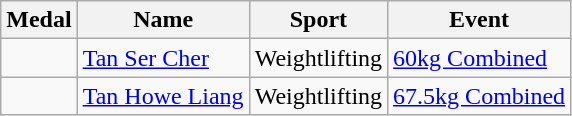<table class="wikitable sortable">
<tr>
<th>Medal</th>
<th>Name</th>
<th>Sport</th>
<th>Event</th>
</tr>
<tr>
<td></td>
<td><a href='#'>Tan Ser Cher</a></td>
<td>Weightlifting</td>
<td><a href='#'>60kg Combined</a></td>
</tr>
<tr>
<td></td>
<td><a href='#'>Tan Howe Liang</a></td>
<td>Weightlifting</td>
<td><a href='#'>67.5kg Combined</a></td>
</tr>
</table>
